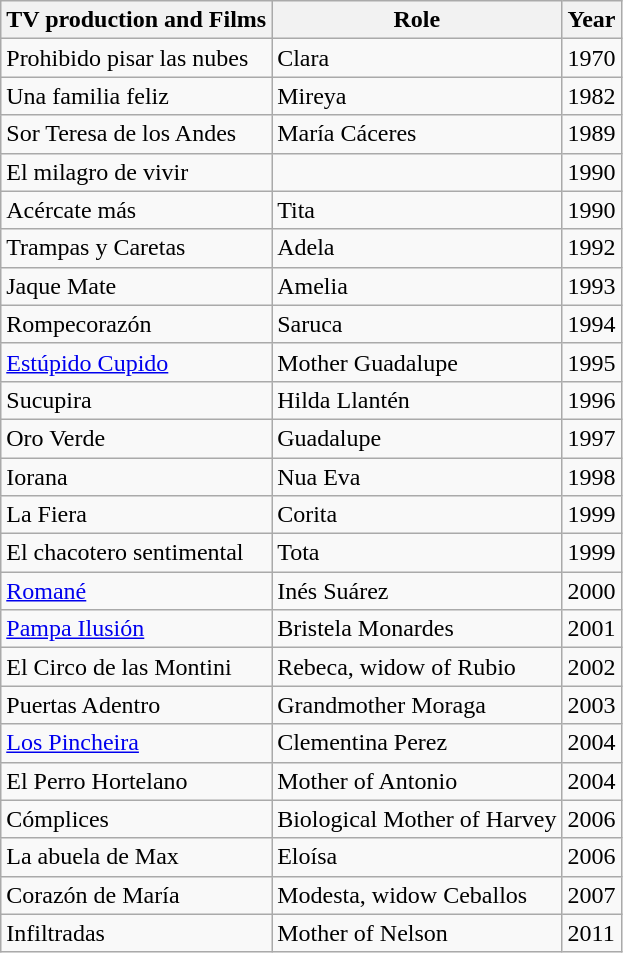<table class="wikitable">
<tr>
<th>TV production and Films</th>
<th>Role</th>
<th>Year</th>
</tr>
<tr>
<td>Prohibido pisar las nubes</td>
<td>Clara</td>
<td>1970</td>
</tr>
<tr>
<td>Una familia feliz</td>
<td>Mireya</td>
<td>1982</td>
</tr>
<tr>
<td>Sor Teresa de los Andes</td>
<td>María Cáceres</td>
<td>1989</td>
</tr>
<tr>
<td>El milagro de vivir</td>
<td></td>
<td>1990</td>
</tr>
<tr>
<td>Acércate más</td>
<td>Tita</td>
<td>1990</td>
</tr>
<tr>
<td>Trampas y Caretas</td>
<td>Adela</td>
<td>1992</td>
</tr>
<tr>
<td>Jaque Mate</td>
<td>Amelia</td>
<td>1993</td>
</tr>
<tr>
<td>Rompecorazón</td>
<td>Saruca</td>
<td>1994</td>
</tr>
<tr>
<td><a href='#'>Estúpido Cupido</a></td>
<td>Mother Guadalupe</td>
<td>1995</td>
</tr>
<tr>
<td>Sucupira</td>
<td>Hilda Llantén</td>
<td>1996</td>
</tr>
<tr>
<td>Oro Verde</td>
<td>Guadalupe</td>
<td>1997</td>
</tr>
<tr>
<td>Iorana</td>
<td>Nua Eva</td>
<td>1998</td>
</tr>
<tr>
<td>La Fiera</td>
<td>Corita</td>
<td>1999</td>
</tr>
<tr>
<td>El chacotero sentimental</td>
<td>Tota</td>
<td>1999</td>
</tr>
<tr>
<td><a href='#'>Romané</a></td>
<td>Inés Suárez</td>
<td>2000</td>
</tr>
<tr>
<td><a href='#'>Pampa Ilusión</a></td>
<td>Bristela Monardes</td>
<td>2001</td>
</tr>
<tr>
<td>El Circo de las Montini</td>
<td>Rebeca, widow of Rubio</td>
<td>2002</td>
</tr>
<tr>
<td>Puertas Adentro</td>
<td>Grandmother Moraga</td>
<td>2003</td>
</tr>
<tr>
<td><a href='#'>Los Pincheira</a></td>
<td>Clementina Perez</td>
<td>2004</td>
</tr>
<tr>
<td>El Perro Hortelano</td>
<td>Mother of Antonio</td>
<td>2004</td>
</tr>
<tr>
<td>Cómplices</td>
<td>Biological Mother of Harvey</td>
<td>2006</td>
</tr>
<tr>
<td>La abuela de Max</td>
<td>Eloísa</td>
<td>2006</td>
</tr>
<tr>
<td>Corazón de María</td>
<td>Modesta, widow Ceballos</td>
<td>2007</td>
</tr>
<tr>
<td>Infiltradas</td>
<td>Mother of Nelson</td>
<td>2011</td>
</tr>
</table>
